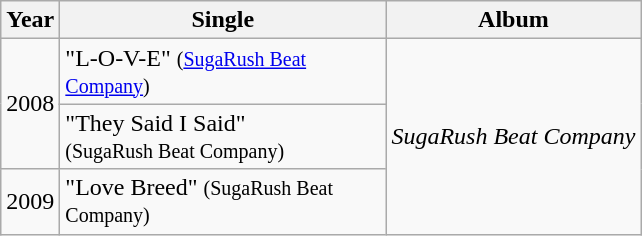<table class="wikitable" style="text-align:center;">
<tr>
<th>Year</th>
<th style="width:210px;">Single</th>
<th>Album</th>
</tr>
<tr>
<td rowspan="2">2008</td>
<td align="left">"L-O-V-E" <small>(<a href='#'>SugaRush Beat Company</a>)</small></td>
<td style="text-align:left;" rowspan="3"><em>SugaRush Beat Company</em></td>
</tr>
<tr>
<td align="left">"They Said I Said" <br><small>(SugaRush Beat Company)</small></td>
</tr>
<tr>
<td>2009</td>
<td align="left">"Love Breed" <small>(SugaRush Beat Company)</small></td>
</tr>
</table>
